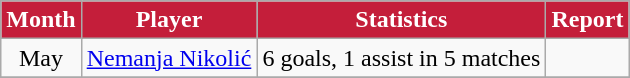<table class=wikitable>
<tr>
<th style="background:#C41E3A; color:white; text-align:center;">Month</th>
<th style="background:#C41E3A; color:white; text-align:center;">Player</th>
<th style="background:#C41E3A; color:white; text-align:center;">Statistics</th>
<th style="background:#C41E3A; color:white; text-align:center;">Report</th>
</tr>
<tr>
<td style="text-align:center;">May</td>
<td> <a href='#'>Nemanja Nikolić</a></td>
<td style="text-align:center;">6 goals, 1 assist in 5 matches</td>
<td style="text-align:center;"></td>
</tr>
<tr>
</tr>
</table>
